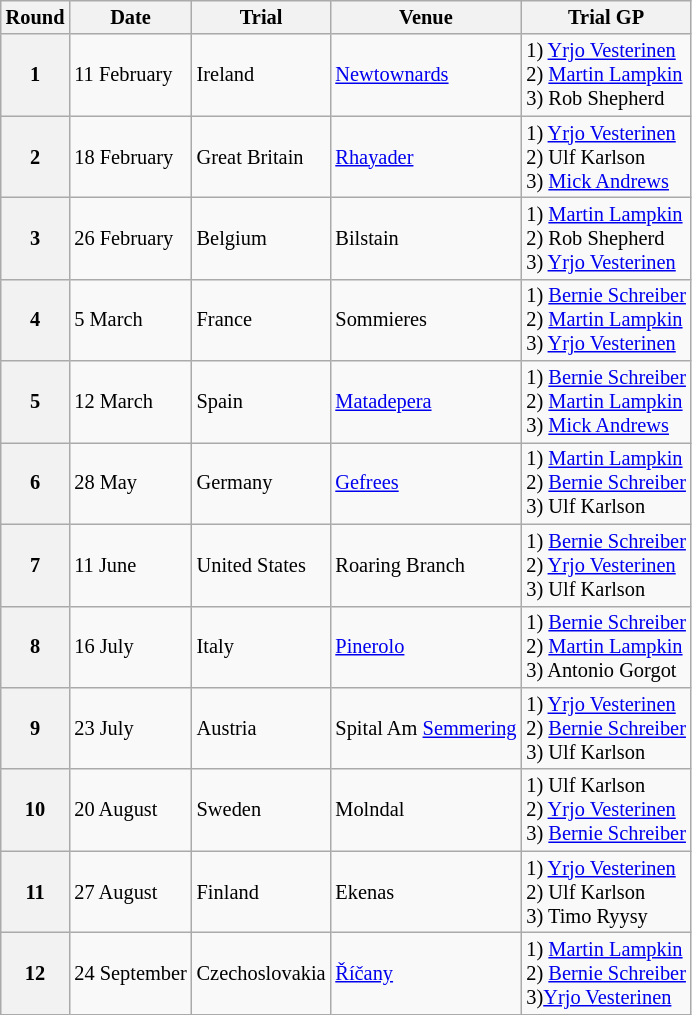<table class="wikitable" style="font-size: 85%;">
<tr>
<th>Round</th>
<th>Date</th>
<th>Trial</th>
<th>Venue</th>
<th>Trial GP</th>
</tr>
<tr>
<th>1</th>
<td>11 February</td>
<td> Ireland</td>
<td><a href='#'>Newtownards</a></td>
<td>1) <a href='#'>Yrjo Vesterinen</a> <br>2) <a href='#'>Martin Lampkin</a> <br>3) Rob Shepherd</td>
</tr>
<tr>
<th>2</th>
<td>18 February</td>
<td> Great Britain</td>
<td><a href='#'>Rhayader</a></td>
<td>1) <a href='#'>Yrjo Vesterinen</a> <br>2) Ulf Karlson <br>3) <a href='#'>Mick Andrews</a></td>
</tr>
<tr>
<th>3</th>
<td>26 February</td>
<td> Belgium</td>
<td>Bilstain</td>
<td>1) <a href='#'>Martin Lampkin</a> <br>2) Rob Shepherd <br>3) <a href='#'>Yrjo Vesterinen</a></td>
</tr>
<tr>
<th>4</th>
<td>5 March</td>
<td> France</td>
<td>Sommieres</td>
<td>1) <a href='#'>Bernie Schreiber</a> <br>2) <a href='#'>Martin Lampkin</a> <br>3) <a href='#'>Yrjo Vesterinen</a></td>
</tr>
<tr>
<th>5</th>
<td>12 March</td>
<td> Spain</td>
<td><a href='#'>Matadepera</a></td>
<td>1) <a href='#'>Bernie Schreiber</a> <br>2) <a href='#'>Martin Lampkin</a> <br>3) <a href='#'>Mick Andrews</a></td>
</tr>
<tr>
<th>6</th>
<td>28 May</td>
<td> Germany</td>
<td><a href='#'>Gefrees</a></td>
<td>1) <a href='#'>Martin Lampkin</a> <br>2) <a href='#'>Bernie Schreiber</a> <br>3) Ulf Karlson</td>
</tr>
<tr>
<th>7</th>
<td>11 June</td>
<td> United States</td>
<td>Roaring Branch</td>
<td>1) <a href='#'>Bernie Schreiber</a> <br>2) <a href='#'>Yrjo Vesterinen</a> <br>3) Ulf Karlson</td>
</tr>
<tr>
<th>8</th>
<td>16 July</td>
<td> Italy</td>
<td><a href='#'>Pinerolo</a></td>
<td>1) <a href='#'>Bernie Schreiber</a> <br>2) <a href='#'>Martin Lampkin</a> <br>3) Antonio Gorgot</td>
</tr>
<tr>
<th>9</th>
<td>23 July</td>
<td> Austria</td>
<td>Spital Am <a href='#'>Semmering</a></td>
<td>1) <a href='#'>Yrjo Vesterinen</a> <br>2) <a href='#'>Bernie Schreiber</a> <br>3) Ulf Karlson</td>
</tr>
<tr>
<th>10</th>
<td>20 August</td>
<td> Sweden</td>
<td>Molndal</td>
<td>1) Ulf Karlson <br>2) <a href='#'>Yrjo Vesterinen</a> <br>3) <a href='#'>Bernie Schreiber</a></td>
</tr>
<tr>
<th>11</th>
<td>27 August</td>
<td> Finland</td>
<td>Ekenas</td>
<td>1) <a href='#'>Yrjo Vesterinen</a> <br>2) Ulf Karlson <br>3) Timo Ryysy</td>
</tr>
<tr>
<th>12</th>
<td>24 September</td>
<td> Czechoslovakia</td>
<td><a href='#'>Říčany</a></td>
<td>1) <a href='#'>Martin Lampkin</a> <br>2) <a href='#'>Bernie Schreiber</a> <br>3)<a href='#'>Yrjo Vesterinen</a></td>
</tr>
</table>
